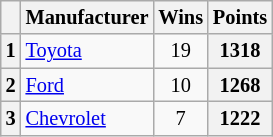<table class="wikitable" style="font-size:85%; text-align:center;">
<tr>
<th></th>
<th>Manufacturer</th>
<th>Wins</th>
<th>Points</th>
</tr>
<tr>
<th>1</th>
<td align=left><a href='#'>Toyota</a></td>
<td>19</td>
<th>1318</th>
</tr>
<tr>
<th>2</th>
<td align=left><a href='#'>Ford</a></td>
<td>10</td>
<th>1268</th>
</tr>
<tr>
<th>3</th>
<td align=left><a href='#'>Chevrolet</a></td>
<td>7</td>
<th>1222</th>
</tr>
</table>
